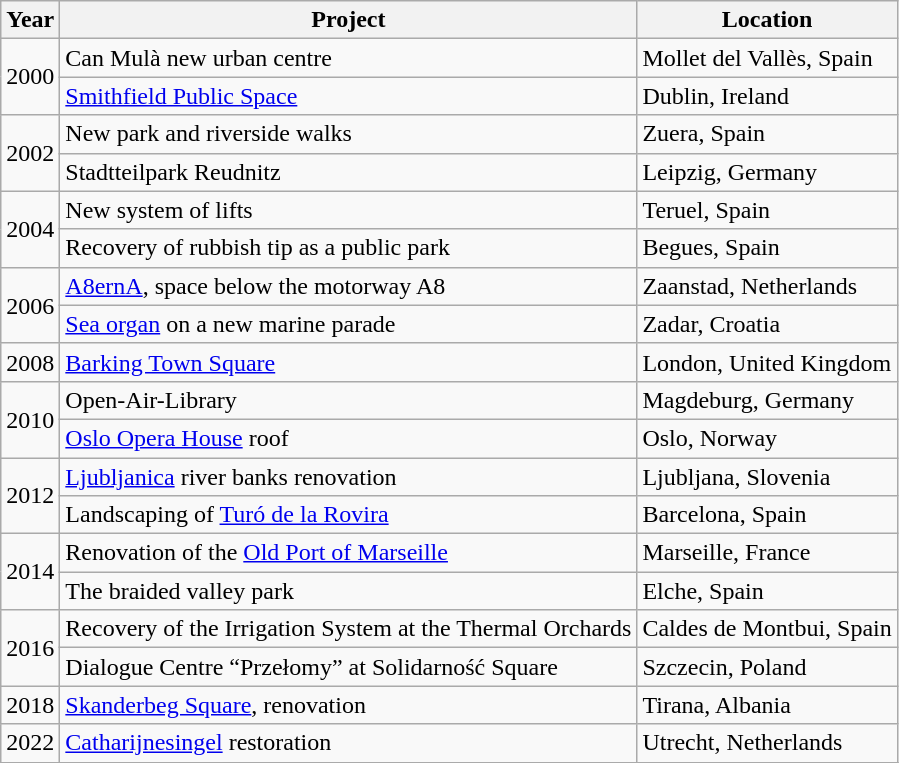<table class="wikitable" border="1">
<tr>
<th scope="col">Year</th>
<th scope="col">Project</th>
<th scope="col">Location</th>
</tr>
<tr>
<td rowspan="2">2000</td>
<td>Can Mulà new urban centre</td>
<td>Mollet del Vallès, Spain</td>
</tr>
<tr>
<td><a href='#'>Smithfield Public Space</a></td>
<td>Dublin, Ireland</td>
</tr>
<tr>
<td rowspan="2">2002</td>
<td>New park and riverside walks</td>
<td>Zuera, Spain</td>
</tr>
<tr>
<td>Stadtteilpark Reudnitz</td>
<td>Leipzig, Germany</td>
</tr>
<tr>
<td rowspan="2">2004</td>
<td>New system of lifts</td>
<td>Teruel, Spain</td>
</tr>
<tr>
<td>Recovery of rubbish tip as a public park</td>
<td>Begues, Spain</td>
</tr>
<tr>
<td rowspan="2">2006</td>
<td><a href='#'>A8ernA</a>, space below the motorway A8</td>
<td>Zaanstad, Netherlands</td>
</tr>
<tr>
<td><a href='#'>Sea organ</a> on a new marine parade</td>
<td>Zadar, Croatia</td>
</tr>
<tr>
<td>2008</td>
<td><a href='#'>Barking Town Square</a></td>
<td>London, United Kingdom</td>
</tr>
<tr>
<td rowspan="2">2010</td>
<td>Open-Air-Library</td>
<td>Magdeburg, Germany</td>
</tr>
<tr>
<td><a href='#'>Oslo Opera House</a> roof</td>
<td>Oslo, Norway</td>
</tr>
<tr>
<td rowspan="2">2012</td>
<td><a href='#'>Ljubljanica</a> river banks renovation</td>
<td>Ljubljana, Slovenia</td>
</tr>
<tr>
<td>Landscaping of <a href='#'>Turó de la Rovira</a></td>
<td>Barcelona, Spain</td>
</tr>
<tr>
<td rowspan="2">2014</td>
<td>Renovation of the <a href='#'>Old Port of Marseille</a></td>
<td>Marseille, France</td>
</tr>
<tr>
<td>The braided valley park</td>
<td>Elche, Spain</td>
</tr>
<tr>
<td rowspan="2">2016</td>
<td>Recovery of the Irrigation System at the Thermal Orchards</td>
<td>Caldes de Montbui, Spain</td>
</tr>
<tr>
<td>Dialogue Centre “Przełomy” at Solidarność Square</td>
<td>Szczecin, Poland</td>
</tr>
<tr>
<td>2018</td>
<td><a href='#'>Skanderbeg Square</a>, renovation</td>
<td>Tirana, Albania</td>
</tr>
<tr>
<td>2022</td>
<td><a href='#'>Catharijnesingel</a> restoration</td>
<td>Utrecht, Netherlands</td>
</tr>
<tr>
</tr>
</table>
